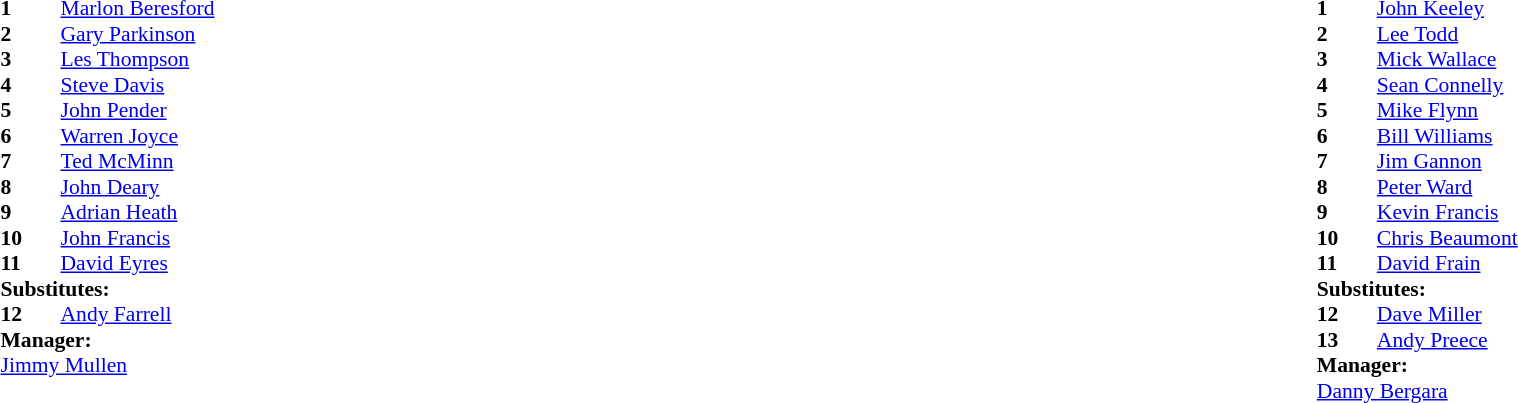<table width="100%">
<tr>
<td valign="top" width="50%"><br><table style="font-size: 90%" cellspacing="0" cellpadding="0">
<tr>
<td colspan="4"></td>
</tr>
<tr>
<th width="40"></th>
</tr>
<tr>
<td><strong>1</strong></td>
<td><a href='#'>Marlon Beresford</a></td>
</tr>
<tr>
<td><strong>2</strong></td>
<td><a href='#'>Gary Parkinson</a></td>
</tr>
<tr>
<td><strong>3</strong></td>
<td><a href='#'>Les Thompson</a></td>
</tr>
<tr>
<td><strong>4</strong></td>
<td><a href='#'>Steve Davis</a></td>
</tr>
<tr>
<td><strong>5</strong></td>
<td><a href='#'>John Pender</a></td>
</tr>
<tr>
<td><strong>6</strong></td>
<td><a href='#'>Warren Joyce</a></td>
</tr>
<tr>
<td><strong>7</strong></td>
<td><a href='#'>Ted McMinn</a> </td>
</tr>
<tr>
<td><strong>8</strong></td>
<td><a href='#'>John Deary</a></td>
</tr>
<tr>
<td><strong>9</strong></td>
<td><a href='#'>Adrian Heath</a></td>
</tr>
<tr>
<td><strong>10</strong></td>
<td><a href='#'>John Francis</a>  </td>
</tr>
<tr>
<td><strong>11</strong></td>
<td><a href='#'>David Eyres</a></td>
</tr>
<tr>
<td colspan="3"><strong>Substitutes:</strong></td>
</tr>
<tr>
<td><strong>12</strong></td>
<td><a href='#'>Andy Farrell</a> </td>
</tr>
<tr>
<td colspan=4><strong>Manager:</strong></td>
</tr>
<tr>
<td colspan="4"><a href='#'>Jimmy Mullen</a></td>
</tr>
</table>
</td>
<td valign="top" width="50%"><br><table style="font-size: 90%" cellspacing="0" cellpadding="0" align="center">
<tr>
<td colspan="4"></td>
</tr>
<tr>
<th width="40"></th>
</tr>
<tr>
<td><strong>1</strong></td>
<td><a href='#'>John Keeley</a></td>
</tr>
<tr>
<td><strong>2</strong></td>
<td><a href='#'>Lee Todd</a> </td>
</tr>
<tr>
<td><strong>3</strong></td>
<td><a href='#'>Mick Wallace</a> </td>
</tr>
<tr>
<td><strong>4</strong></td>
<td><a href='#'>Sean Connelly</a></td>
</tr>
<tr>
<td><strong>5</strong></td>
<td><a href='#'>Mike Flynn</a> </td>
</tr>
<tr>
<td><strong>6</strong></td>
<td><a href='#'>Bill Williams</a> </td>
</tr>
<tr>
<td><strong>7</strong></td>
<td><a href='#'>Jim Gannon</a>  </td>
</tr>
<tr>
<td><strong>8</strong></td>
<td><a href='#'>Peter Ward</a> </td>
</tr>
<tr>
<td><strong>9</strong></td>
<td><a href='#'>Kevin Francis</a></td>
</tr>
<tr>
<td><strong>10</strong></td>
<td><a href='#'>Chris Beaumont</a> </td>
</tr>
<tr>
<td><strong>11</strong></td>
<td><a href='#'>David Frain</a></td>
</tr>
<tr>
<td colspan="3"><strong>Substitutes:</strong></td>
</tr>
<tr>
<td><strong>12</strong></td>
<td><a href='#'>Dave Miller</a> </td>
</tr>
<tr>
<td><strong>13</strong></td>
<td><a href='#'>Andy Preece</a>  </td>
</tr>
<tr>
<td colspan=4><strong>Manager:</strong></td>
</tr>
<tr>
<td colspan="4"><a href='#'>Danny Bergara</a></td>
</tr>
<tr>
</tr>
</table>
</td>
</tr>
</table>
